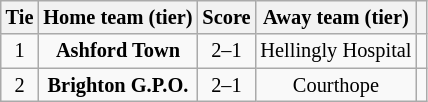<table class="wikitable" style="text-align:center; font-size:85%">
<tr>
<th>Tie</th>
<th>Home team (tier)</th>
<th>Score</th>
<th>Away team (tier)</th>
<th></th>
</tr>
<tr>
<td align="center">1</td>
<td><strong>Ashford Town</strong></td>
<td align="center">2–1</td>
<td>Hellingly Hospital</td>
<td></td>
</tr>
<tr>
<td align="center">2</td>
<td><strong>Brighton G.P.O.</strong></td>
<td align="center">2–1</td>
<td>Courthope</td>
<td></td>
</tr>
</table>
